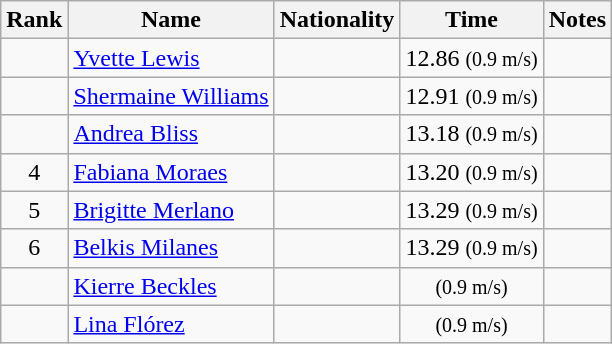<table class="wikitable sortable" style="text-align:center">
<tr>
<th>Rank</th>
<th>Name</th>
<th>Nationality</th>
<th>Time</th>
<th>Notes</th>
</tr>
<tr>
<td></td>
<td align=left><a href='#'>Yvette Lewis</a></td>
<td></td>
<td>12.86 <small>(0.9 m/s)</small></td>
<td></td>
</tr>
<tr>
<td></td>
<td align=left><a href='#'>Shermaine Williams</a></td>
<td></td>
<td>12.91 <small>(0.9 m/s)</small></td>
<td></td>
</tr>
<tr>
<td></td>
<td align=left><a href='#'>Andrea Bliss</a></td>
<td></td>
<td>13.18 <small>(0.9 m/s)</small></td>
<td></td>
</tr>
<tr>
<td>4</td>
<td align=left><a href='#'>Fabiana Moraes</a></td>
<td></td>
<td>13.20 <small>(0.9 m/s)</small></td>
<td></td>
</tr>
<tr>
<td>5</td>
<td align=left><a href='#'>Brigitte Merlano</a></td>
<td></td>
<td>13.29 <small>(0.9 m/s)</small></td>
<td></td>
</tr>
<tr>
<td>6</td>
<td align=left><a href='#'>Belkis Milanes</a></td>
<td></td>
<td>13.29 <small>(0.9 m/s)</small></td>
<td></td>
</tr>
<tr>
<td></td>
<td align=left><a href='#'>Kierre Beckles</a></td>
<td></td>
<td> <small>(0.9 m/s)</small></td>
<td></td>
</tr>
<tr>
<td></td>
<td align=left><a href='#'>Lina Flórez</a></td>
<td></td>
<td> <small>(0.9 m/s)</small></td>
<td></td>
</tr>
</table>
